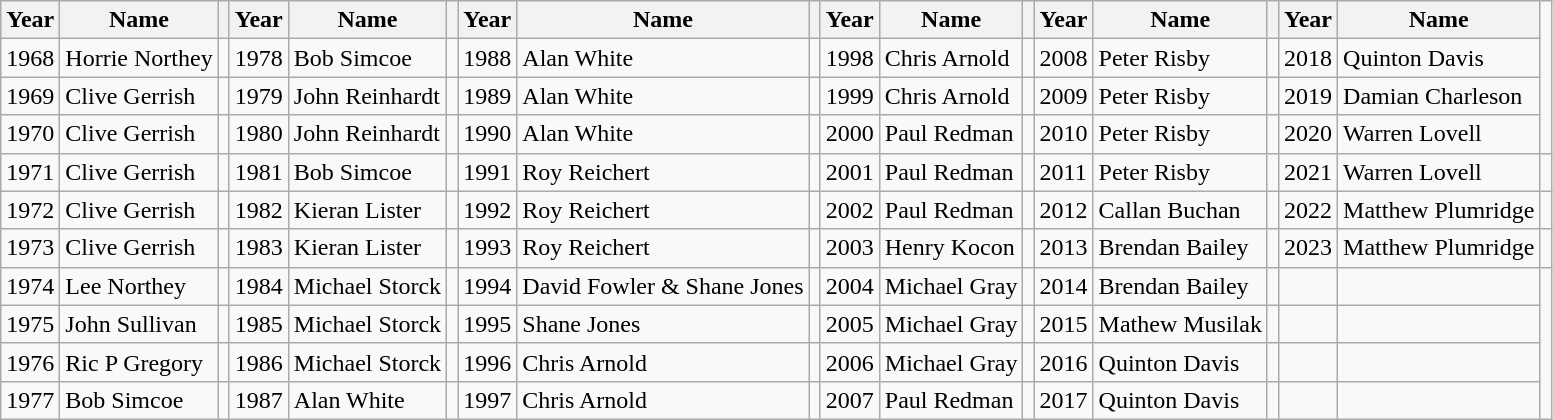<table class="wikitable">
<tr>
<th>Year</th>
<th>Name</th>
<th></th>
<th>Year</th>
<th>Name</th>
<th></th>
<th>Year</th>
<th>Name</th>
<th></th>
<th>Year</th>
<th>Name</th>
<th></th>
<th>Year</th>
<th>Name</th>
<th></th>
<th>Year</th>
<th>Name</th>
</tr>
<tr>
<td>1968</td>
<td>Horrie  Northey</td>
<td></td>
<td>1978</td>
<td>Bob  Simcoe</td>
<td></td>
<td>1988</td>
<td>Alan  White</td>
<td></td>
<td>1998</td>
<td>Chris  Arnold</td>
<td></td>
<td>2008</td>
<td>Peter  Risby</td>
<td></td>
<td>2018</td>
<td>Quinton  Davis</td>
</tr>
<tr>
<td>1969</td>
<td>Clive  Gerrish</td>
<td></td>
<td>1979</td>
<td>John  Reinhardt</td>
<td></td>
<td>1989</td>
<td>Alan  White</td>
<td></td>
<td>1999</td>
<td>Chris  Arnold</td>
<td></td>
<td>2009</td>
<td>Peter  Risby</td>
<td></td>
<td>2019</td>
<td>Damian  Charleson</td>
</tr>
<tr>
<td>1970</td>
<td>Clive  Gerrish</td>
<td></td>
<td>1980</td>
<td>John  Reinhardt</td>
<td></td>
<td>1990</td>
<td>Alan  White</td>
<td></td>
<td>2000</td>
<td>Paul  Redman</td>
<td></td>
<td>2010</td>
<td>Peter  Risby</td>
<td></td>
<td>2020</td>
<td>Warren  Lovell</td>
</tr>
<tr>
<td>1971</td>
<td>Clive  Gerrish</td>
<td></td>
<td>1981</td>
<td>Bob  Simcoe</td>
<td></td>
<td>1991</td>
<td>Roy  Reichert</td>
<td></td>
<td>2001</td>
<td>Paul  Redman</td>
<td></td>
<td>2011</td>
<td>Peter  Risby</td>
<td></td>
<td>2021</td>
<td>Warren Lovell</td>
<td></td>
</tr>
<tr>
<td>1972</td>
<td>Clive  Gerrish</td>
<td></td>
<td>1982</td>
<td>Kieran  Lister</td>
<td></td>
<td>1992</td>
<td>Roy  Reichert</td>
<td></td>
<td>2002</td>
<td>Paul  Redman</td>
<td></td>
<td>2012</td>
<td>Callan  Buchan</td>
<td></td>
<td>2022</td>
<td>Matthew Plumridge</td>
<td></td>
</tr>
<tr>
<td>1973</td>
<td>Clive  Gerrish</td>
<td></td>
<td>1983</td>
<td>Kieran  Lister</td>
<td></td>
<td>1993</td>
<td>Roy  Reichert</td>
<td></td>
<td>2003</td>
<td>Henry  Kocon</td>
<td></td>
<td>2013</td>
<td>Brendan  Bailey</td>
<td></td>
<td>2023</td>
<td>Matthew Plumridge</td>
<td></td>
</tr>
<tr>
<td>1974</td>
<td>Lee  Northey</td>
<td></td>
<td>1984</td>
<td>Michael  Storck</td>
<td></td>
<td>1994</td>
<td>David  Fowler & Shane Jones</td>
<td></td>
<td>2004</td>
<td>Michael  Gray</td>
<td></td>
<td>2014</td>
<td>Brendan  Bailey</td>
<td></td>
<td></td>
<td></td>
</tr>
<tr>
<td>1975</td>
<td>John  Sullivan</td>
<td></td>
<td>1985</td>
<td>Michael  Storck</td>
<td></td>
<td>1995</td>
<td>Shane  Jones</td>
<td></td>
<td>2005</td>
<td>Michael  Gray</td>
<td></td>
<td>2015</td>
<td>Mathew  Musilak</td>
<td></td>
<td></td>
<td></td>
</tr>
<tr>
<td>1976</td>
<td>Ric  P Gregory</td>
<td></td>
<td>1986</td>
<td>Michael  Storck</td>
<td></td>
<td>1996</td>
<td>Chris  Arnold</td>
<td></td>
<td>2006</td>
<td>Michael  Gray</td>
<td></td>
<td>2016</td>
<td>Quinton  Davis</td>
<td></td>
<td></td>
<td></td>
</tr>
<tr>
<td>1977</td>
<td>Bob  Simcoe</td>
<td></td>
<td>1987</td>
<td>Alan  White</td>
<td></td>
<td>1997</td>
<td>Chris  Arnold</td>
<td></td>
<td>2007</td>
<td>Paul  Redman</td>
<td></td>
<td>2017</td>
<td>Quinton  Davis</td>
<td></td>
<td></td>
<td></td>
</tr>
</table>
